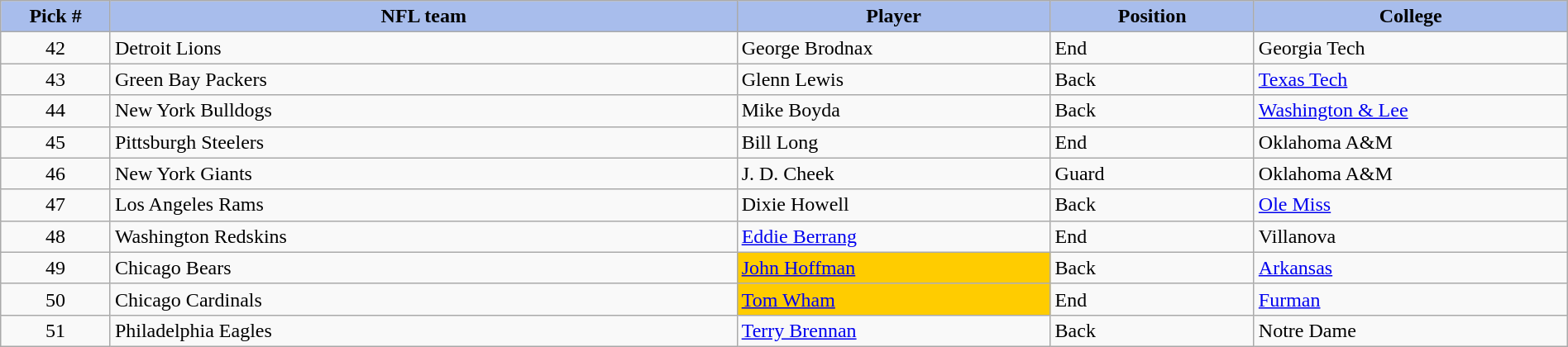<table class="wikitable sortable sortable" style="width: 100%">
<tr>
<th style="background:#A8BDEC;" width=7%>Pick #</th>
<th width=40% style="background:#A8BDEC;">NFL team</th>
<th width=20% style="background:#A8BDEC;">Player</th>
<th width=13% style="background:#A8BDEC;">Position</th>
<th style="background:#A8BDEC;">College</th>
</tr>
<tr>
<td align=center>42</td>
<td>Detroit Lions</td>
<td>George Brodnax</td>
<td>End</td>
<td>Georgia Tech</td>
</tr>
<tr>
<td align=center>43</td>
<td>Green Bay Packers</td>
<td>Glenn Lewis</td>
<td>Back</td>
<td><a href='#'>Texas Tech</a></td>
</tr>
<tr>
<td align=center>44</td>
<td>New York Bulldogs</td>
<td>Mike Boyda</td>
<td>Back</td>
<td><a href='#'>Washington & Lee</a></td>
</tr>
<tr>
<td align=center>45</td>
<td>Pittsburgh Steelers</td>
<td>Bill Long</td>
<td>End</td>
<td>Oklahoma A&M</td>
</tr>
<tr>
<td align=center>46</td>
<td>New York Giants</td>
<td>J. D. Cheek</td>
<td>Guard</td>
<td>Oklahoma A&M</td>
</tr>
<tr>
<td align=center>47</td>
<td>Los Angeles Rams</td>
<td>Dixie Howell</td>
<td>Back</td>
<td><a href='#'>Ole Miss</a></td>
</tr>
<tr>
<td align=center>48</td>
<td>Washington Redskins</td>
<td><a href='#'>Eddie Berrang</a></td>
<td>End</td>
<td>Villanova</td>
</tr>
<tr>
<td align=center>49</td>
<td>Chicago Bears</td>
<td bgcolor="#ffcc00"><a href='#'>John Hoffman</a></td>
<td>Back</td>
<td><a href='#'>Arkansas</a></td>
</tr>
<tr>
<td align=center>50</td>
<td>Chicago Cardinals</td>
<td bgcolor="#ffcc00"><a href='#'>Tom Wham</a></td>
<td>End</td>
<td><a href='#'>Furman</a></td>
</tr>
<tr>
<td align=center>51</td>
<td>Philadelphia Eagles</td>
<td><a href='#'>Terry Brennan</a></td>
<td>Back</td>
<td>Notre Dame</td>
</tr>
</table>
